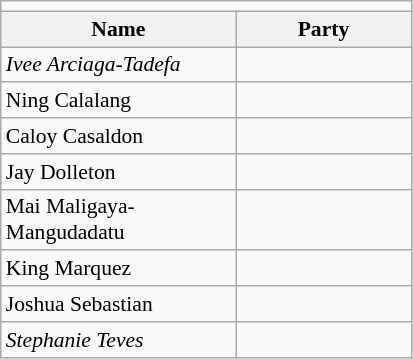<table class=wikitable style="font-size:90%">
<tr>
<td colspan=4 bgcolor=></td>
</tr>
<tr>
<th width=150px>Name</th>
<th colspan=2 width=110px>Party</th>
</tr>
<tr>
<td><em>Ivee Arciaga-Tadefa</em></td>
<td></td>
</tr>
<tr>
<td>Ning Calalang</td>
<td></td>
</tr>
<tr>
<td>Caloy Casaldon</td>
<td></td>
</tr>
<tr>
<td>Jay Dolleton</td>
<td></td>
</tr>
<tr>
<td>Mai Maligaya-Mangudadatu</td>
<td></td>
</tr>
<tr>
<td>King Marquez</td>
<td></td>
</tr>
<tr>
<td>Joshua Sebastian</td>
<td></td>
</tr>
<tr>
<td><em>Stephanie Teves</em></td>
<td></td>
</tr>
</table>
